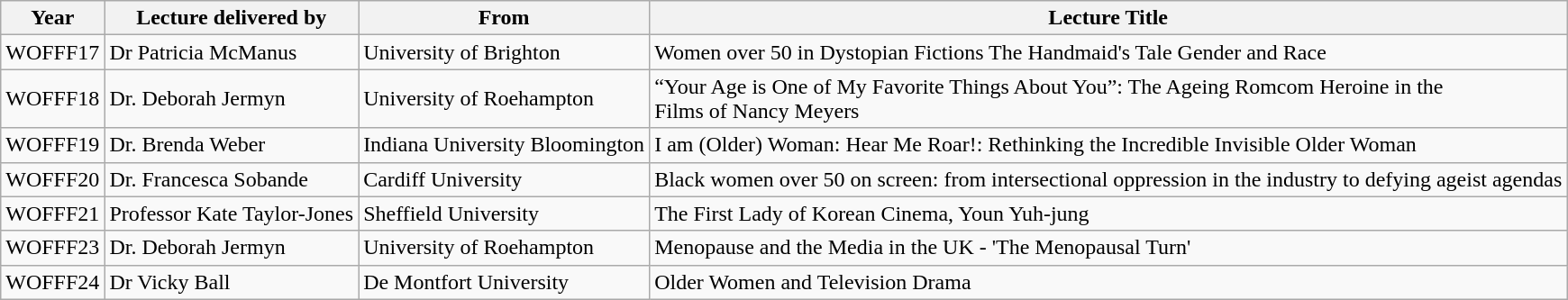<table class="wikitable sortable mw-collapsible">
<tr>
<th>Year</th>
<th>Lecture  delivered by</th>
<th>From</th>
<th>Lecture Title</th>
</tr>
<tr>
<td>WOFFF17</td>
<td>Dr Patricia McManus</td>
<td>University of Brighton</td>
<td>Women over 50 in Dystopian Fictions The Handmaid's Tale Gender and Race</td>
</tr>
<tr>
<td>WOFFF18</td>
<td>Dr. Deborah Jermyn</td>
<td>University of Roehampton</td>
<td>“Your Age is One of My Favorite Things About You”: The Ageing Romcom Heroine in the<br>Films of Nancy Meyers</td>
</tr>
<tr>
<td>WOFFF19</td>
<td>Dr. Brenda Weber</td>
<td>Indiana University Bloomington</td>
<td>I am (Older) Woman: Hear Me Roar!: Rethinking the Incredible Invisible Older Woman</td>
</tr>
<tr>
<td>WOFFF20</td>
<td>Dr. Francesca Sobande</td>
<td>Cardiff University</td>
<td>Black women over 50 on screen: from intersectional oppression in the industry to defying ageist agendas</td>
</tr>
<tr>
<td>WOFFF21</td>
<td>Professor Kate Taylor-Jones</td>
<td>Sheffield University</td>
<td>The First Lady of Korean Cinema, Youn Yuh-jung</td>
</tr>
<tr>
<td>WOFFF23</td>
<td>Dr. Deborah Jermyn</td>
<td>University of Roehampton</td>
<td>Menopause and the Media in the UK - 'The Menopausal Turn'</td>
</tr>
<tr>
<td>WOFFF24</td>
<td>Dr Vicky Ball</td>
<td>De Montfort University</td>
<td>Older Women and Television Drama</td>
</tr>
</table>
